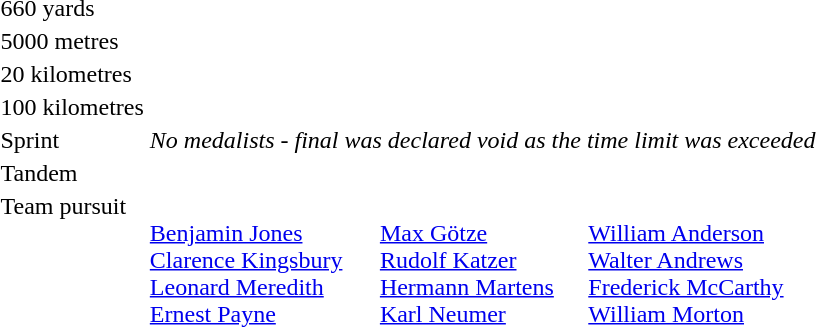<table>
<tr>
<td>660 yards<br></td>
<td></td>
<td></td>
<td></td>
</tr>
<tr>
<td>5000 metres<br></td>
<td></td>
<td></td>
<td></td>
</tr>
<tr>
<td>20 kilometres<br></td>
<td></td>
<td></td>
<td></td>
</tr>
<tr>
<td>100 kilometres<br></td>
<td></td>
<td></td>
<td></td>
</tr>
<tr>
<td>Sprint<br></td>
<td colspan=3 align=center><em>No medalists - final was declared void as the time limit was exceeded</em></td>
</tr>
<tr valign="top">
<td>Tandem<br></td>
<td></td>
<td></td>
<td></td>
</tr>
<tr valign="top">
<td>Team pursuit<br></td>
<td><br><a href='#'>Benjamin Jones</a><br><a href='#'>Clarence Kingsbury</a><br><a href='#'>Leonard Meredith</a><br><a href='#'>Ernest Payne</a></td>
<td><br><a href='#'>Max Götze</a><br><a href='#'>Rudolf Katzer</a><br><a href='#'>Hermann Martens</a><br><a href='#'>Karl Neumer</a></td>
<td><br> <a href='#'>William Anderson</a><br> <a href='#'>Walter Andrews</a><br><a href='#'>Frederick McCarthy</a><br><a href='#'>William Morton</a></td>
</tr>
</table>
